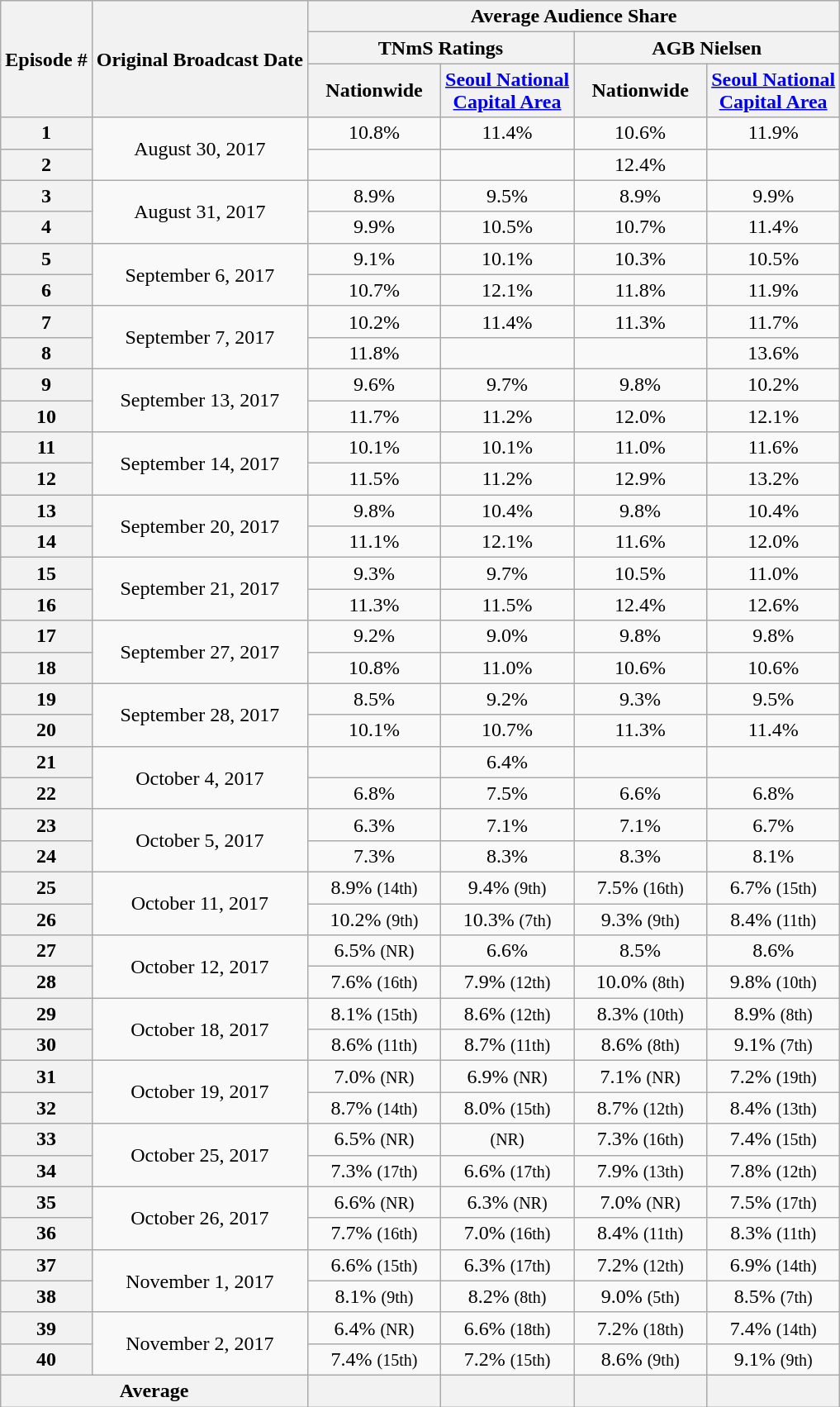<table class="wikitable" style="text-align:center;">
<tr>
<th rowspan="3">Episode #</th>
<th rowspan="3">Original Broadcast Date</th>
<th colspan="4">Average Audience Share</th>
</tr>
<tr>
<th colspan="2">TNmS Ratings</th>
<th colspan="2">AGB Nielsen</th>
</tr>
<tr>
<th width="100">Nationwide</th>
<th width="100"><a href='#'>Seoul National Capital Area</a></th>
<th width="100">Nationwide</th>
<th width="100"><a href='#'>Seoul National Capital Area</a></th>
</tr>
<tr>
<th>1</th>
<td rowspan="2">August 30, 2017</td>
<td>10.8% </td>
<td>11.4% </td>
<td>10.6% </td>
<td>11.9% </td>
</tr>
<tr>
<th>2</th>
<td> </td>
<td> </td>
<td>12.4% </td>
<td> </td>
</tr>
<tr>
<th>3</th>
<td rowspan="2">August 31, 2017</td>
<td>8.9% </td>
<td>9.5% </td>
<td>8.9% </td>
<td>9.9% </td>
</tr>
<tr>
<th>4</th>
<td>9.9% </td>
<td>10.5% </td>
<td>10.7% </td>
<td>11.4% </td>
</tr>
<tr>
<th>5</th>
<td rowspan="2">September 6, 2017</td>
<td>9.1% </td>
<td>10.1% </td>
<td>10.3% </td>
<td>10.5% </td>
</tr>
<tr>
<th>6</th>
<td>10.7% </td>
<td>12.1% </td>
<td>11.8% </td>
<td>11.9% </td>
</tr>
<tr>
<th>7</th>
<td rowspan="2">September 7, 2017</td>
<td>10.2% </td>
<td>11.4% </td>
<td>11.3% </td>
<td>11.7% </td>
</tr>
<tr>
<th>8</th>
<td>11.8% </td>
<td> </td>
<td> </td>
<td>13.6% </td>
</tr>
<tr>
<th>9</th>
<td rowspan="2">September 13, 2017</td>
<td>9.6% </td>
<td>9.7% </td>
<td>9.8% </td>
<td>10.2% </td>
</tr>
<tr>
<th>10</th>
<td>11.7% </td>
<td>11.2% </td>
<td>12.0% </td>
<td>12.1% </td>
</tr>
<tr>
<th>11</th>
<td rowspan="2">September 14, 2017</td>
<td>10.1% </td>
<td>10.1% </td>
<td>11.0% </td>
<td>11.6% </td>
</tr>
<tr>
<th>12</th>
<td>11.5% </td>
<td>11.2% </td>
<td>12.9% </td>
<td>13.2% </td>
</tr>
<tr>
<th>13</th>
<td rowspan="2">September 20, 2017</td>
<td>9.8% </td>
<td>10.4% </td>
<td>9.8% </td>
<td>10.4% </td>
</tr>
<tr>
<th>14</th>
<td>11.1% </td>
<td>12.1% </td>
<td>11.6% </td>
<td>12.0% </td>
</tr>
<tr>
<th>15</th>
<td rowspan="2">September 21, 2017</td>
<td>9.3% </td>
<td>9.7% </td>
<td>10.5% </td>
<td>11.0% </td>
</tr>
<tr>
<th>16</th>
<td>11.3% </td>
<td>11.5% </td>
<td>12.4% </td>
<td>12.6% </td>
</tr>
<tr>
<th>17</th>
<td rowspan="2">September 27, 2017</td>
<td>9.2% </td>
<td>9.0% </td>
<td>9.8% </td>
<td>9.8% </td>
</tr>
<tr>
<th>18</th>
<td>10.8% </td>
<td>11.0% </td>
<td>10.6% </td>
<td>10.6% </td>
</tr>
<tr>
<th>19</th>
<td rowspan="2">September 28, 2017</td>
<td>8.5% </td>
<td>9.2% </td>
<td>9.3% </td>
<td>9.5% </td>
</tr>
<tr>
<th>20</th>
<td>10.1% </td>
<td>10.7% </td>
<td>11.3% </td>
<td>11.4% </td>
</tr>
<tr>
<th>21</th>
<td rowspan="2">October 4, 2017</td>
<td> </td>
<td>6.4% </td>
<td> </td>
<td> </td>
</tr>
<tr>
<th>22</th>
<td>6.8% </td>
<td>7.5% </td>
<td>6.6% </td>
<td>6.8% </td>
</tr>
<tr>
<th>23</th>
<td rowspan="2">October 5, 2017</td>
<td>6.3% </td>
<td>7.1% </td>
<td>7.1% </td>
<td>6.7% </td>
</tr>
<tr>
<th>24</th>
<td>7.3% </td>
<td>8.3% </td>
<td>8.3% </td>
<td>8.1% </td>
</tr>
<tr>
<th>25</th>
<td rowspan="2">October 11, 2017</td>
<td>8.9% <small>(14th)</small></td>
<td>9.4% <small>(9th)</small></td>
<td>7.5% <small>(16th)</small></td>
<td>6.7% <small>(15th)</small></td>
</tr>
<tr>
<th>26</th>
<td>10.2% <small>(9th)</small></td>
<td>10.3% <small>(7th)</small></td>
<td>9.3% <small>(9th)</small></td>
<td>8.4% <small>(11th)</small></td>
</tr>
<tr>
<th>27</th>
<td rowspan="2">October 12, 2017</td>
<td>6.5% <small>(NR)</small></td>
<td>6.6% </td>
<td>8.5% </td>
<td>8.6% </td>
</tr>
<tr>
<th>28</th>
<td>7.6% <small>(16th)</small></td>
<td>7.9% <small>(12th)</small></td>
<td>10.0% <small>(8th)</small></td>
<td>9.8% <small>(10th)</small></td>
</tr>
<tr>
<th>29</th>
<td rowspan="2">October 18, 2017</td>
<td>8.1% <small>(15th)</small></td>
<td>8.6% <small>(12th)</small></td>
<td>8.3% <small>(10th)</small></td>
<td>8.9% <small>(8th)</small></td>
</tr>
<tr>
<th>30</th>
<td>8.6% <small>(11th)</small></td>
<td>8.7% <small>(11th)</small></td>
<td>8.6% <small>(8th)</small></td>
<td>9.1% <small>(7th)</small></td>
</tr>
<tr>
<th>31</th>
<td rowspan="2">October 19, 2017</td>
<td>7.0% <small>(NR)</small></td>
<td>6.9% <small>(NR)</small></td>
<td>7.1% <small>(NR)</small></td>
<td>7.2% <small>(19th)</small></td>
</tr>
<tr>
<th>32</th>
<td>8.7% <small>(14th)</small></td>
<td>8.0% <small>(15th)</small></td>
<td>8.7% <small>(12th)</small></td>
<td>8.4% <small>(13th)</small></td>
</tr>
<tr>
<th>33</th>
<td rowspan="2">October 25, 2017</td>
<td>6.5% <small>(NR)</small></td>
<td> <small>(NR)</small></td>
<td>7.3% <small>(16th)</small></td>
<td>7.4% <small>(15th)</small></td>
</tr>
<tr>
<th>34</th>
<td>7.3% <small>(17th)</small></td>
<td>6.6% <small>(17th)</small></td>
<td>7.9% <small>(13th)</small></td>
<td>7.8% <small>(12th)</small></td>
</tr>
<tr>
<th>35</th>
<td rowspan="2">October 26, 2017</td>
<td>6.6% <small>(NR)</small></td>
<td>6.3% <small>(NR)</small></td>
<td>7.0% <small>(NR)</small></td>
<td>7.5% <small>(17th)</small></td>
</tr>
<tr>
<th>36</th>
<td>7.7% <small>(16th)</small></td>
<td>7.0% <small>(16th)</small></td>
<td>8.4% <small>(11th)</small></td>
<td>8.3% <small>(11th)</small></td>
</tr>
<tr>
<th>37</th>
<td rowspan="2">November 1, 2017</td>
<td>6.6% <small>(15th)</small></td>
<td>6.3% <small>(17th)</small></td>
<td>7.2% <small>(12th)</small></td>
<td>6.9% <small>(14th)</small></td>
</tr>
<tr>
<th>38</th>
<td>8.1% <small>(9th)</small></td>
<td>8.2% <small>(8th)</small></td>
<td>9.0% <small>(5th)</small></td>
<td>8.5% <small>(7th)</small></td>
</tr>
<tr>
<th>39</th>
<td rowspan="2">November 2, 2017</td>
<td>6.4% <small>(NR)</small></td>
<td>6.6% <small>(18th)</small></td>
<td>7.2% <small>(18th)</small></td>
<td>7.4% <small>(14th)</small></td>
</tr>
<tr>
<th>40</th>
<td>7.4% <small>(15th)</small></td>
<td>7.2% <small>(15th)</small></td>
<td>8.6% <small>(9th)</small></td>
<td>9.1% <small>(9th)</small></td>
</tr>
<tr>
<th colspan="2">Average</th>
<th></th>
<th></th>
<th></th>
<th></th>
</tr>
</table>
